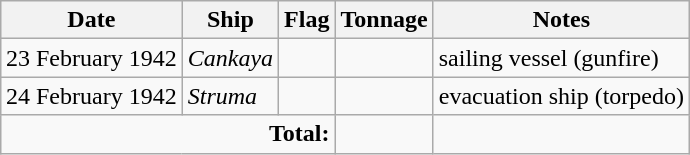<table class="wikitable" style="margin:1em auto;">
<tr>
<th>Date</th>
<th>Ship</th>
<th>Flag</th>
<th>Tonnage</th>
<th>Notes</th>
</tr>
<tr>
<td>23 February 1942</td>
<td><em>Cankaya</em></td>
<td></td>
<td></td>
<td>sailing vessel (gunfire)</td>
</tr>
<tr>
<td>24 February 1942</td>
<td><em>Struma</em></td>
<td></td>
<td></td>
<td>evacuation ship (torpedo)</td>
</tr>
<tr>
<td colspan=3 align=right><strong>Total:</strong></td>
<td></td>
<td></td>
</tr>
</table>
